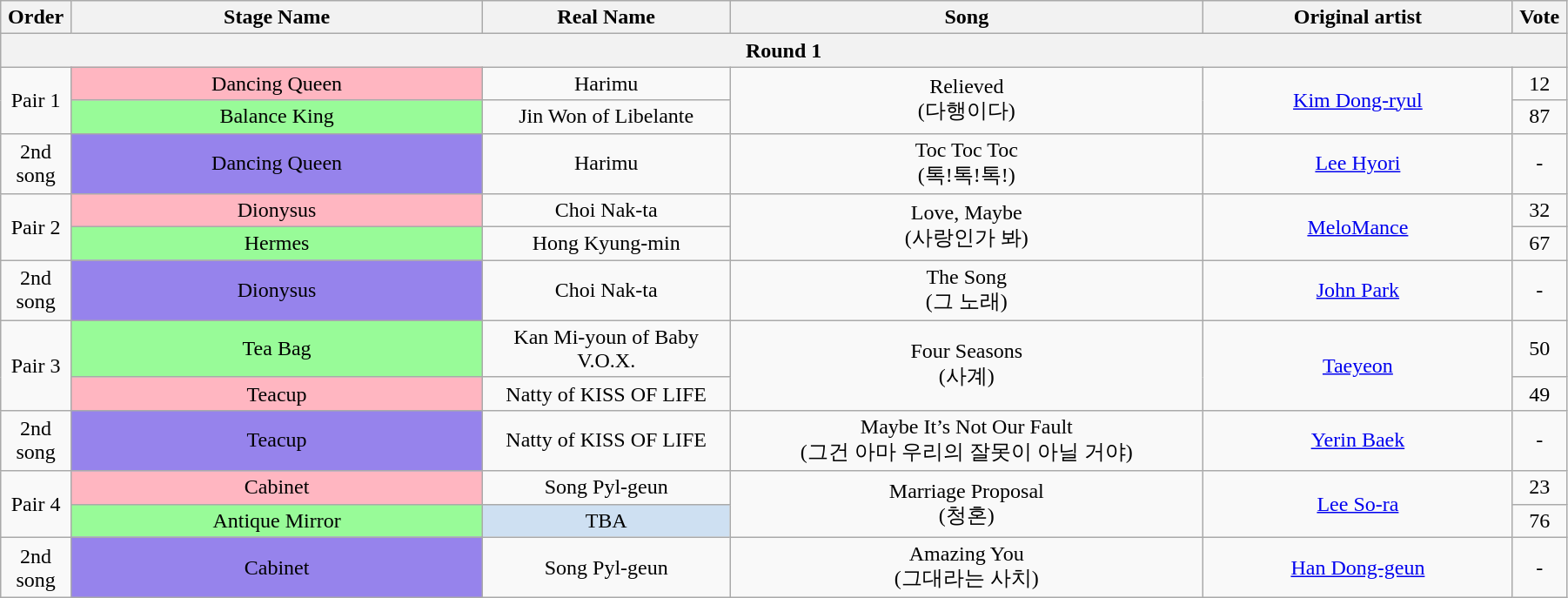<table class="wikitable" style="text-align:center; width:95%;">
<tr>
<th style="width:1%;">Order</th>
<th style="width:20%;">Stage Name</th>
<th style="width:12%;">Real Name</th>
<th style="width:23%;">Song</th>
<th style="width:15%;">Original artist</th>
<th style="width:1%;">Vote</th>
</tr>
<tr>
<th colspan=6>Round 1</th>
</tr>
<tr>
<td rowspan=2>Pair 1</td>
<td bgcolor="lightpink">Dancing Queen</td>
<td>Harimu</td>
<td rowspan=2>Relieved<br>(다행이다)</td>
<td rowspan=2><a href='#'>Kim Dong-ryul</a></td>
<td>12</td>
</tr>
<tr>
<td bgcolor="palegreen".>Balance King</td>
<td>Jin Won of Libelante</td>
<td>87</td>
</tr>
<tr>
<td>2nd song</td>
<td bgcolor="#9683EC">Dancing Queen</td>
<td>Harimu</td>
<td>Toc Toc Toc<br>(톡!톡!톡!)</td>
<td><a href='#'>Lee Hyori</a></td>
<td>-</td>
</tr>
<tr>
<td rowspan=2>Pair 2</td>
<td bgcolor="lightpink">Dionysus</td>
<td>Choi Nak-ta</td>
<td rowspan=2>Love, Maybe<br>(사랑인가 봐)</td>
<td rowspan=2><a href='#'>MeloMance</a></td>
<td>32</td>
</tr>
<tr>
<td bgcolor="palegreen">Hermes</td>
<td>Hong Kyung-min</td>
<td>67</td>
</tr>
<tr>
<td>2nd song</td>
<td bgcolor="#9683EC">Dionysus</td>
<td>Choi Nak-ta</td>
<td>The Song<br>(그 노래)</td>
<td><a href='#'>John Park</a></td>
<td>-</td>
</tr>
<tr>
<td rowspan=2>Pair 3</td>
<td bgcolor="palegreen">Tea Bag</td>
<td>Kan Mi-youn of Baby V.O.X.</td>
<td rowspan=2>Four Seasons<br>(사계)</td>
<td rowspan=2><a href='#'>Taeyeon</a></td>
<td>50</td>
</tr>
<tr>
<td bgcolor="lightpink">Teacup</td>
<td>Natty of KISS OF LIFE</td>
<td>49</td>
</tr>
<tr>
<td>2nd song</td>
<td bgcolor="#9683EC">Teacup</td>
<td>Natty of KISS OF LIFE</td>
<td>Maybe It’s Not Our Fault<br>(그건 아마 우리의 잘못이 아닐 거야)</td>
<td><a href='#'>Yerin Baek</a></td>
<td>-</td>
</tr>
<tr>
<td rowspan=2>Pair 4</td>
<td bgcolor="lightpink">Cabinet</td>
<td>Song Pyl-geun</td>
<td rowspan=2>Marriage Proposal<br>(청혼)</td>
<td rowspan=2><a href='#'>Lee So-ra</a></td>
<td>23</td>
</tr>
<tr>
<td bgcolor="palegreen">Antique Mirror</td>
<td bgcolor="#CEE0F2">TBA</td>
<td>76</td>
</tr>
<tr>
<td>2nd song</td>
<td bgcolor="#9683EC">Cabinet</td>
<td>Song Pyl-geun</td>
<td>Amazing You<br>(그대라는 사치)</td>
<td><a href='#'>Han Dong-geun</a></td>
<td>-</td>
</tr>
</table>
